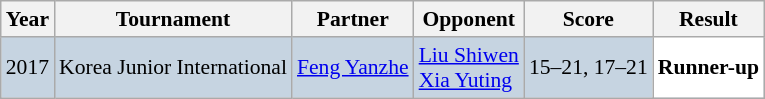<table class="sortable wikitable" style="font-size: 90%;">
<tr>
<th>Year</th>
<th>Tournament</th>
<th>Partner</th>
<th>Opponent</th>
<th>Score</th>
<th>Result</th>
</tr>
<tr style="background:#C6D4E1">
<td align="center">2017</td>
<td align="left">Korea Junior International</td>
<td align="left"> <a href='#'>Feng Yanzhe</a></td>
<td align="left"> <a href='#'>Liu Shiwen</a><br> <a href='#'>Xia Yuting</a></td>
<td align="left">15–21, 17–21</td>
<td style="text-align:left; background:white"> <strong>Runner-up</strong></td>
</tr>
</table>
